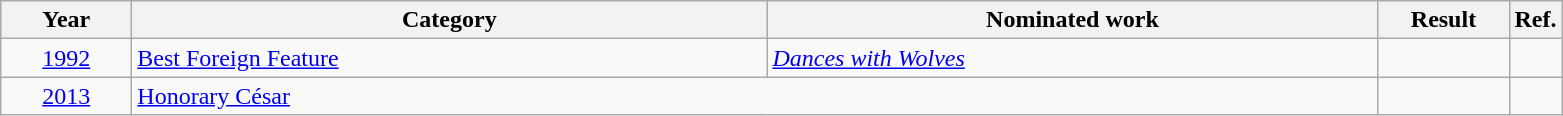<table class=wikitable>
<tr>
<th scope="col" style="width:5em;">Year</th>
<th scope="col" style="width:26em;">Category</th>
<th scope="col" style="width:25em;">Nominated work</th>
<th scope="col" style="width:5em;">Result</th>
<th>Ref.</th>
</tr>
<tr>
<td style="text-align:center;"><a href='#'>1992</a></td>
<td><a href='#'>Best Foreign Feature</a></td>
<td><em><a href='#'>Dances with Wolves</a></em></td>
<td></td>
<td></td>
</tr>
<tr>
<td style="text-align:center;"><a href='#'>2013</a></td>
<td colspan=2><a href='#'>Honorary César</a></td>
<td></td>
<td></td>
</tr>
</table>
